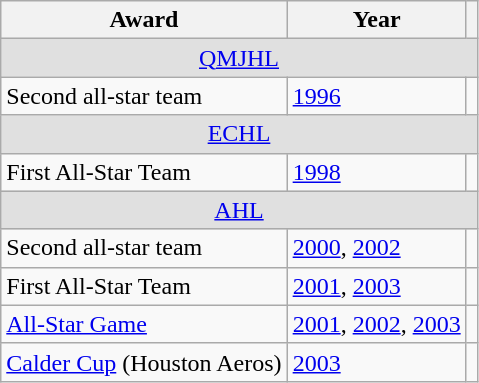<table class="wikitable">
<tr>
<th>Award</th>
<th>Year</th>
<th></th>
</tr>
<tr ALIGN="center" bgcolor="#e0e0e0">
<td colspan="3"><a href='#'>QMJHL</a></td>
</tr>
<tr>
<td>Second all-star team</td>
<td><a href='#'>1996</a></td>
<td></td>
</tr>
<tr ALIGN="center" bgcolor="#e0e0e0">
<td colspan="3"><a href='#'>ECHL</a></td>
</tr>
<tr>
<td>First All-Star Team</td>
<td><a href='#'>1998</a></td>
<td></td>
</tr>
<tr ALIGN="center" bgcolor="#e0e0e0">
<td colspan="3"><a href='#'>AHL</a></td>
</tr>
<tr>
<td>Second all-star team</td>
<td><a href='#'>2000</a>, <a href='#'>2002</a></td>
<td></td>
</tr>
<tr>
<td>First All-Star Team</td>
<td><a href='#'>2001</a>, <a href='#'>2003</a></td>
<td></td>
</tr>
<tr>
<td><a href='#'>All-Star Game</a></td>
<td><a href='#'>2001</a>, <a href='#'>2002</a>, <a href='#'>2003</a></td>
<td></td>
</tr>
<tr>
<td><a href='#'>Calder Cup</a> (Houston Aeros)</td>
<td><a href='#'>2003</a></td>
<td></td>
</tr>
</table>
